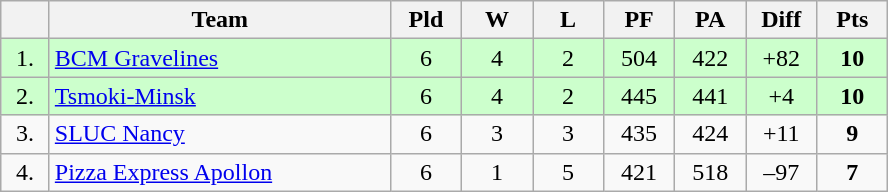<table class="wikitable" style="text-align:center">
<tr>
<th width=25></th>
<th width=220>Team</th>
<th width=40>Pld</th>
<th width=40>W</th>
<th width=40>L</th>
<th width=40>PF</th>
<th width=40>PA</th>
<th width=40>Diff</th>
<th width=40>Pts</th>
</tr>
<tr bgcolor=ccffcc>
<td>1.</td>
<td align=left> <a href='#'>BCM Gravelines</a></td>
<td>6</td>
<td>4</td>
<td>2</td>
<td>504</td>
<td>422</td>
<td>+82</td>
<td><strong>10</strong></td>
</tr>
<tr bgcolor=ccffcc>
<td>2.</td>
<td align=left> <a href='#'>Tsmoki-Minsk</a></td>
<td>6</td>
<td>4</td>
<td>2</td>
<td>445</td>
<td>441</td>
<td>+4</td>
<td><strong>10</strong></td>
</tr>
<tr>
<td>3.</td>
<td align=left> <a href='#'>SLUC Nancy</a></td>
<td>6</td>
<td>3</td>
<td>3</td>
<td>435</td>
<td>424</td>
<td>+11</td>
<td><strong>9</strong></td>
</tr>
<tr>
<td>4.</td>
<td align=left> <a href='#'>Pizza Express Apollon</a></td>
<td>6</td>
<td>1</td>
<td>5</td>
<td>421</td>
<td>518</td>
<td>–97</td>
<td><strong>7</strong></td>
</tr>
</table>
